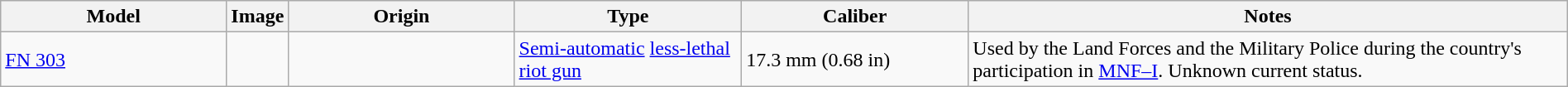<table class="wikitable" style="width:100%;">
<tr>
<th style="width:15%;">Model</th>
<th style="width:0%;">Image</th>
<th style="width:15%;">Origin</th>
<th style="width:15%;">Type</th>
<th style="width:15%;">Caliber</th>
<th style="width:40%;">Notes</th>
</tr>
<tr>
<td><a href='#'>FN 303</a></td>
<td></td>
<td></td>
<td><a href='#'>Semi-automatic</a> <a href='#'>less-lethal</a> <a href='#'>riot gun</a></td>
<td>17.3 mm (0.68 in)</td>
<td>Used by the Land Forces and the Military Police during the country's participation in <a href='#'>MNF–I</a>. Unknown current status.</td>
</tr>
</table>
